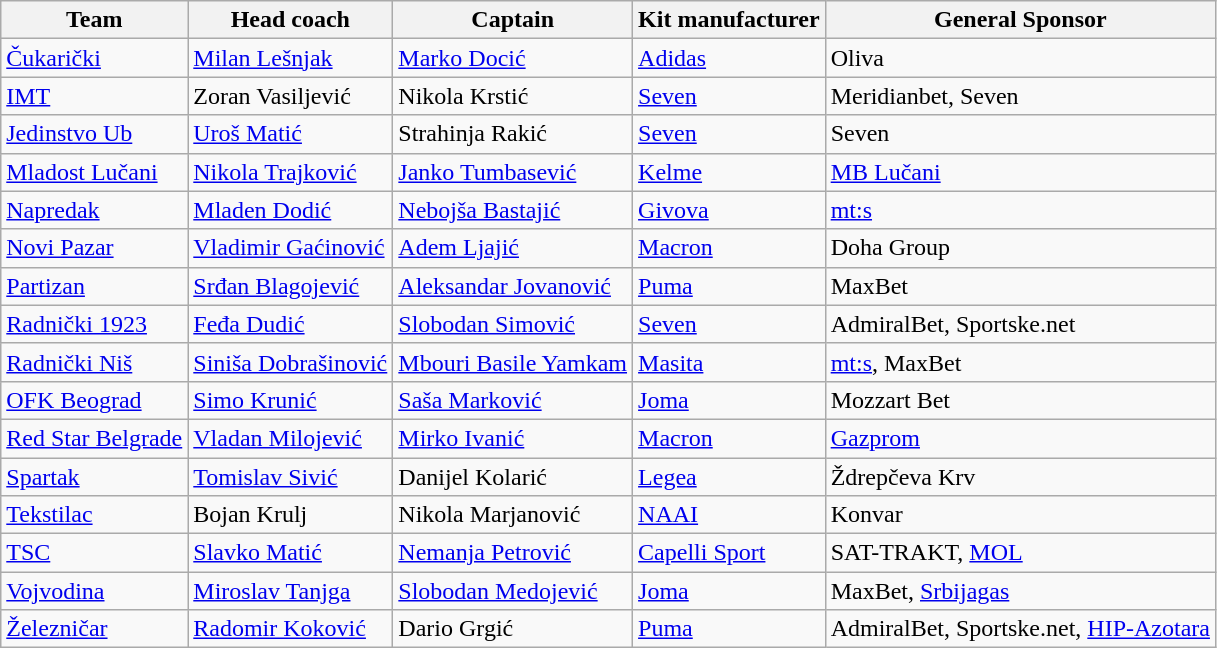<table class="wikitable sortable" style="text-align:left">
<tr>
<th>Team</th>
<th>Head coach</th>
<th>Captain</th>
<th>Kit manufacturer</th>
<th>General Sponsor</th>
</tr>
<tr>
<td><a href='#'>Čukarički</a></td>
<td> <a href='#'>Milan Lešnjak</a></td>
<td> <a href='#'>Marko Docić</a></td>
<td><a href='#'>Adidas</a></td>
<td>Oliva</td>
</tr>
<tr>
<td><a href='#'>IMT</a></td>
<td> Zoran Vasiljević</td>
<td> Nikola Krstić</td>
<td><a href='#'>Seven</a></td>
<td>Meridianbet, Seven</td>
</tr>
<tr>
<td><a href='#'>Jedinstvo Ub</a></td>
<td> <a href='#'>Uroš Matić</a></td>
<td> Strahinja Rakić</td>
<td><a href='#'>Seven</a></td>
<td>Seven</td>
</tr>
<tr>
<td><a href='#'>Mladost Lučani</a></td>
<td> <a href='#'>Nikola Trajković</a></td>
<td> <a href='#'>Janko Tumbasević</a></td>
<td><a href='#'>Kelme</a></td>
<td><a href='#'>MB Lučani</a></td>
</tr>
<tr>
<td><a href='#'>Napredak</a></td>
<td> <a href='#'>Mladen Dodić</a></td>
<td> <a href='#'>Nebojša Bastajić</a></td>
<td><a href='#'>Givova</a></td>
<td><a href='#'>mt:s</a></td>
</tr>
<tr>
<td><a href='#'>Novi Pazar</a></td>
<td> <a href='#'>Vladimir Gaćinović</a></td>
<td> <a href='#'>Adem Ljajić</a></td>
<td><a href='#'>Macron</a></td>
<td>Doha Group</td>
</tr>
<tr>
<td><a href='#'>Partizan</a></td>
<td> <a href='#'>Srđan Blagojević</a></td>
<td> <a href='#'>Aleksandar Jovanović</a></td>
<td><a href='#'>Puma</a></td>
<td>MaxBet</td>
</tr>
<tr>
<td><a href='#'>Radnički 1923</a></td>
<td> <a href='#'>Feđa Dudić</a></td>
<td> <a href='#'>Slobodan Simović</a></td>
<td><a href='#'>Seven</a></td>
<td>AdmiralBet, Sportske.net</td>
</tr>
<tr>
<td><a href='#'>Radnički Niš</a></td>
<td> <a href='#'>Siniša Dobrašinović</a></td>
<td> <a href='#'>Mbouri Basile Yamkam</a></td>
<td><a href='#'>Masita</a></td>
<td><a href='#'>mt:s</a>, MaxBet</td>
</tr>
<tr>
<td><a href='#'>OFK Beograd</a></td>
<td> <a href='#'>Simo Krunić</a></td>
<td> <a href='#'>Saša Marković</a></td>
<td><a href='#'>Joma</a></td>
<td>Mozzart Bet</td>
</tr>
<tr>
<td><a href='#'>Red Star Belgrade</a></td>
<td> <a href='#'>Vladan Milojević</a></td>
<td> <a href='#'>Mirko Ivanić</a></td>
<td><a href='#'>Macron</a></td>
<td><a href='#'>Gazprom</a></td>
</tr>
<tr>
<td><a href='#'>Spartak</a></td>
<td> <a href='#'>Tomislav Sivić</a></td>
<td> Danijel Kolarić</td>
<td><a href='#'>Legea</a></td>
<td>Ždrepčeva Krv</td>
</tr>
<tr>
<td><a href='#'>Tekstilac</a></td>
<td> Bojan Krulj</td>
<td> Nikola Marjanović</td>
<td><a href='#'>NAAI</a></td>
<td>Konvar</td>
</tr>
<tr>
<td><a href='#'>TSC</a></td>
<td> <a href='#'>Slavko Matić</a></td>
<td> <a href='#'>Nemanja Petrović</a></td>
<td><a href='#'>Capelli Sport</a></td>
<td>SAT-TRAKT, <a href='#'>MOL</a></td>
</tr>
<tr>
<td><a href='#'>Vojvodina</a></td>
<td> <a href='#'>Miroslav Tanjga</a></td>
<td> <a href='#'>Slobodan Medojević</a></td>
<td><a href='#'>Joma</a></td>
<td>MaxBet, <a href='#'>Srbijagas</a></td>
</tr>
<tr>
<td><a href='#'>Železničar</a></td>
<td> <a href='#'>Radomir Koković</a></td>
<td> Dario Grgić</td>
<td><a href='#'>Puma</a></td>
<td>AdmiralBet, Sportske.net, <a href='#'>HIP-Azotara</a></td>
</tr>
</table>
